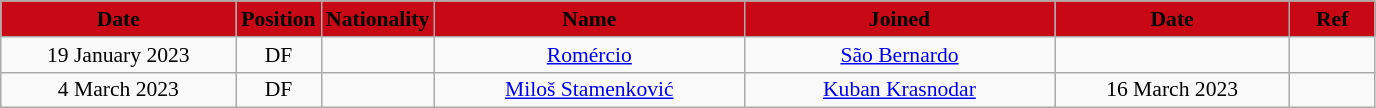<table class="wikitable"  style="text-align:center; font-size:90%; ">
<tr>
<th style="background:#C80815; color:black; width:150px;">Date</th>
<th style="background:#C80815; color:black; width:50px;">Position</th>
<th style="background:#C80815; color:black; width:50px;">Nationality</th>
<th style="background:#C80815; color:black; width:200px;">Name</th>
<th style="background:#C80815; color:black; width:200px;">Joined</th>
<th style="background:#C80815; color:black; width:150px;">Date</th>
<th style="background:#C80815; color:black; width:50px;">Ref</th>
</tr>
<tr>
<td>19 January 2023</td>
<td>DF</td>
<td></td>
<td><a href='#'>Romércio</a></td>
<td><a href='#'>São Bernardo</a></td>
<td></td>
<td></td>
</tr>
<tr>
<td>4 March 2023</td>
<td>DF</td>
<td></td>
<td><a href='#'>Miloš Stamenković</a></td>
<td><a href='#'>Kuban Krasnodar</a></td>
<td>16 March 2023</td>
<td></td>
</tr>
</table>
